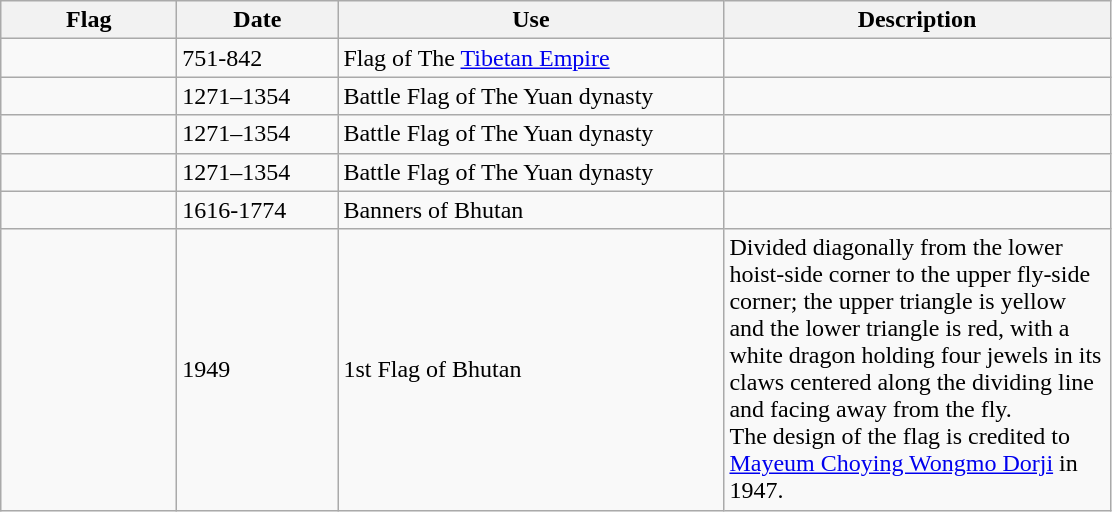<table class="wikitable">
<tr>
<th style="width:110px;">Flag</th>
<th style="width:100px;">Date</th>
<th style="width:250px;">Use</th>
<th style="width:250px;">Description</th>
</tr>
<tr>
<td></td>
<td>751-842</td>
<td>Flag of The <a href='#'>Tibetan Empire</a></td>
<td></td>
</tr>
<tr>
<td></td>
<td>1271–1354</td>
<td>Battle Flag of The Yuan dynasty</td>
<td></td>
</tr>
<tr>
<td></td>
<td>1271–1354</td>
<td>Battle Flag of The Yuan dynasty</td>
<td></td>
</tr>
<tr>
<td></td>
<td>1271–1354</td>
<td>Battle Flag of The Yuan dynasty</td>
<td></td>
</tr>
<tr>
<td></td>
<td>1616-1774</td>
<td>Banners of Bhutan</td>
<td></td>
</tr>
<tr>
<td></td>
<td>1949</td>
<td>1st Flag of Bhutan</td>
<td>Divided diagonally from the lower hoist-side corner to the upper fly-side corner; the upper triangle is yellow and the lower triangle is red, with a white dragon holding four jewels in its claws centered along the dividing line and facing away from the fly.<br>The design of the flag is credited to <a href='#'>Mayeum Choying Wongmo Dorji</a> in 1947.</td>
</tr>
</table>
